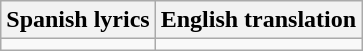<table class="wikitable">
<tr>
<th>Spanish lyrics</th>
<th>English translation</th>
</tr>
<tr style="vertical-align:top; text-align:center; white-space:nowrap;">
<td></td>
<td></td>
</tr>
</table>
